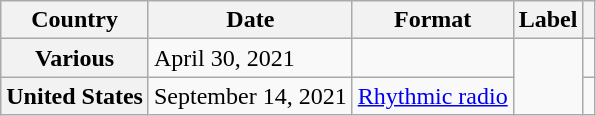<table class="wikitable plainrowheaders">
<tr>
<th>Country</th>
<th>Date</th>
<th>Format</th>
<th>Label</th>
<th></th>
</tr>
<tr>
<th scope="row">Various</th>
<td>April 30, 2021</td>
<td></td>
<td rowspan="2"></td>
<td></td>
</tr>
<tr>
<th scope="row">United States</th>
<td>September 14, 2021</td>
<td><a href='#'>Rhythmic radio</a></td>
<td></td>
</tr>
</table>
